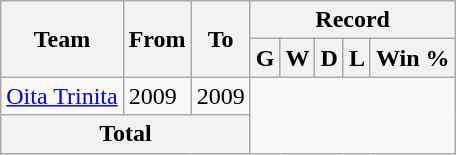<table class="wikitable" style="text-align: center">
<tr>
<th rowspan="2">Team</th>
<th rowspan="2">From</th>
<th rowspan="2">To</th>
<th colspan="5">Record</th>
</tr>
<tr>
<th>G</th>
<th>W</th>
<th>D</th>
<th>L</th>
<th>Win %</th>
</tr>
<tr>
<td align="left"><a href='#'>Oita Trinita</a></td>
<td align="left">2009</td>
<td align="left">2009<br></td>
</tr>
<tr>
<th colspan="3">Total<br></th>
</tr>
</table>
